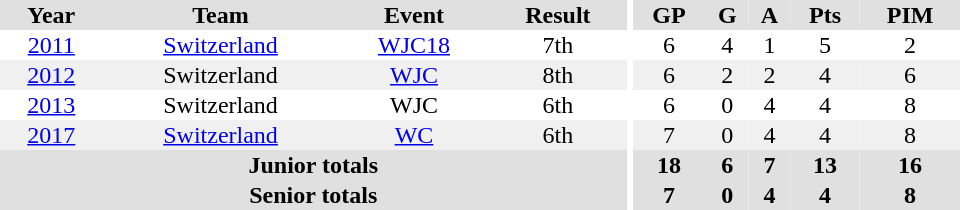<table border="0" cellpadding="1" cellspacing="0" ID="Table3" style="text-align:center; width:40em">
<tr ALIGN="center" bgcolor="#e0e0e0">
<th>Year</th>
<th>Team</th>
<th>Event</th>
<th>Result</th>
<th rowspan="99" bgcolor="#ffffff"></th>
<th>GP</th>
<th>G</th>
<th>A</th>
<th>Pts</th>
<th>PIM</th>
</tr>
<tr>
<td><a href='#'>2011</a></td>
<td><a href='#'>Switzerland</a></td>
<td><a href='#'>WJC18</a></td>
<td>7th</td>
<td>6</td>
<td>4</td>
<td>1</td>
<td>5</td>
<td>2</td>
</tr>
<tr bgcolor="#f0f0f0">
<td><a href='#'>2012</a></td>
<td>Switzerland</td>
<td><a href='#'>WJC</a></td>
<td>8th</td>
<td>6</td>
<td>2</td>
<td>2</td>
<td>4</td>
<td>6</td>
</tr>
<tr>
<td><a href='#'>2013</a></td>
<td>Switzerland</td>
<td>WJC</td>
<td>6th</td>
<td>6</td>
<td>0</td>
<td>4</td>
<td>4</td>
<td>8</td>
</tr>
<tr bgcolor="#f0f0f0">
<td><a href='#'>2017</a></td>
<td><a href='#'>Switzerland</a></td>
<td><a href='#'>WC</a></td>
<td>6th</td>
<td>7</td>
<td>0</td>
<td>4</td>
<td>4</td>
<td>8</td>
</tr>
<tr bgcolor="#e0e0e0">
<th colspan="4">Junior totals</th>
<th>18</th>
<th>6</th>
<th>7</th>
<th>13</th>
<th>16</th>
</tr>
<tr bgcolor="#e0e0e0">
<th colspan="4">Senior totals</th>
<th>7</th>
<th>0</th>
<th>4</th>
<th>4</th>
<th>8</th>
</tr>
</table>
